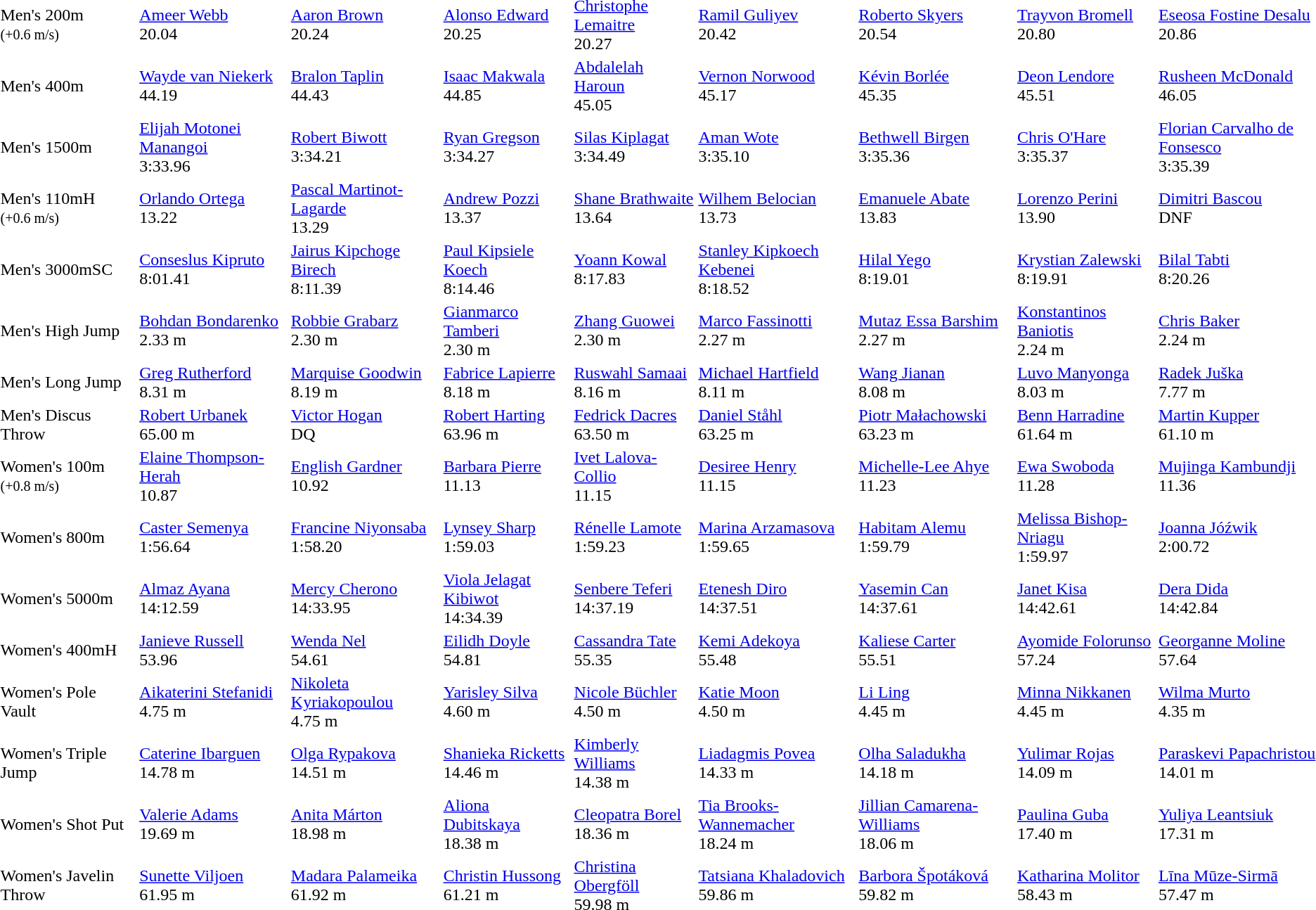<table>
<tr>
<td>Men's 200m<br><small>(+0.6 m/s)</small></td>
<td><a href='#'>Ameer Webb</a><br>  20.04</td>
<td><a href='#'>Aaron Brown</a><br>  20.24</td>
<td><a href='#'>Alonso Edward</a><br>  20.25</td>
<td><a href='#'>Christophe Lemaitre</a><br>  20.27</td>
<td><a href='#'>Ramil Guliyev</a><br>  20.42</td>
<td><a href='#'>Roberto Skyers</a><br>  20.54</td>
<td><a href='#'>Trayvon Bromell</a><br>  20.80</td>
<td><a href='#'>Eseosa Fostine Desalu</a><br>  20.86</td>
</tr>
<tr>
<td>Men's 400m</td>
<td><a href='#'>Wayde van Niekerk</a><br>  44.19</td>
<td><a href='#'>Bralon Taplin</a><br>  44.43</td>
<td><a href='#'>Isaac Makwala</a><br>  44.85</td>
<td><a href='#'>Abdalelah Haroun</a><br>  45.05</td>
<td><a href='#'>Vernon Norwood</a><br>  45.17</td>
<td><a href='#'>Kévin Borlée</a><br>  45.35</td>
<td><a href='#'>Deon Lendore</a><br>  45.51</td>
<td><a href='#'>Rusheen McDonald</a><br>  46.05</td>
</tr>
<tr>
<td>Men's 1500m</td>
<td><a href='#'>Elijah Motonei Manangoi</a><br>  3:33.96</td>
<td><a href='#'>Robert Biwott</a><br>  3:34.21</td>
<td><a href='#'>Ryan Gregson</a><br>  3:34.27</td>
<td><a href='#'>Silas Kiplagat</a><br>  3:34.49</td>
<td><a href='#'>Aman Wote</a><br>  3:35.10</td>
<td><a href='#'>Bethwell Birgen</a><br>  3:35.36</td>
<td><a href='#'>Chris O'Hare</a><br>  3:35.37</td>
<td><a href='#'>Florian Carvalho de Fonsesco</a><br>  3:35.39</td>
</tr>
<tr>
<td>Men's 110mH<br><small>(+0.6 m/s)</small></td>
<td><a href='#'>Orlando Ortega</a><br>  13.22</td>
<td><a href='#'>Pascal Martinot-Lagarde</a><br>  13.29</td>
<td><a href='#'>Andrew Pozzi</a><br>  13.37</td>
<td><a href='#'>Shane Brathwaite</a><br>  13.64</td>
<td><a href='#'>Wilhem Belocian</a><br>  13.73</td>
<td><a href='#'>Emanuele Abate</a><br>  13.83</td>
<td><a href='#'>Lorenzo Perini</a><br>  13.90</td>
<td><a href='#'>Dimitri Bascou</a><br>  DNF</td>
</tr>
<tr>
<td>Men's 3000mSC</td>
<td><a href='#'>Conseslus Kipruto</a><br>  8:01.41</td>
<td><a href='#'>Jairus Kipchoge Birech</a><br>  8:11.39</td>
<td><a href='#'>Paul Kipsiele Koech</a><br>  8:14.46</td>
<td><a href='#'>Yoann Kowal</a><br>  8:17.83</td>
<td><a href='#'>Stanley Kipkoech Kebenei</a><br>  8:18.52</td>
<td><a href='#'>Hilal Yego</a><br>  8:19.01</td>
<td><a href='#'>Krystian Zalewski</a><br>  8:19.91</td>
<td><a href='#'>Bilal Tabti</a><br>  8:20.26</td>
</tr>
<tr>
<td>Men's High Jump</td>
<td><a href='#'>Bohdan Bondarenko</a><br>  2.33 m</td>
<td><a href='#'>Robbie Grabarz</a><br>  2.30 m</td>
<td><a href='#'>Gianmarco Tamberi</a><br>  2.30 m</td>
<td><a href='#'>Zhang Guowei</a><br>  2.30 m</td>
<td><a href='#'>Marco Fassinotti</a><br>  2.27 m</td>
<td><a href='#'>Mutaz Essa Barshim</a><br>  2.27 m</td>
<td><a href='#'>Konstantinos Baniotis</a><br>  2.24 m</td>
<td><a href='#'>Chris Baker</a><br>  2.24 m</td>
</tr>
<tr>
<td>Men's Long Jump</td>
<td><a href='#'>Greg Rutherford</a><br>  8.31 m</td>
<td><a href='#'>Marquise Goodwin</a><br>  8.19 m</td>
<td><a href='#'>Fabrice Lapierre</a><br>  8.18 m</td>
<td><a href='#'>Ruswahl Samaai</a><br>  8.16 m</td>
<td><a href='#'>Michael Hartfield</a><br>  8.11 m</td>
<td><a href='#'>Wang Jianan</a><br>  8.08 m</td>
<td><a href='#'>Luvo Manyonga</a><br>  8.03 m</td>
<td><a href='#'>Radek Juška</a><br>  7.77 m</td>
</tr>
<tr>
<td>Men's Discus Throw</td>
<td><a href='#'>Robert Urbanek</a><br>  65.00 m</td>
<td><a href='#'>Victor Hogan</a><br>  DQ</td>
<td><a href='#'>Robert Harting</a><br>  63.96 m</td>
<td><a href='#'>Fedrick Dacres</a><br>  63.50 m</td>
<td><a href='#'>Daniel Ståhl</a><br>  63.25 m</td>
<td><a href='#'>Piotr Małachowski</a><br>  63.23 m</td>
<td><a href='#'>Benn Harradine</a><br>  61.64 m</td>
<td><a href='#'>Martin Kupper</a><br>  61.10 m</td>
</tr>
<tr>
<td>Women's 100m<br><small>(+0.8 m/s)</small></td>
<td><a href='#'>Elaine Thompson-Herah</a><br>  10.87</td>
<td><a href='#'>English Gardner</a><br>  10.92</td>
<td><a href='#'>Barbara Pierre</a><br>  11.13</td>
<td><a href='#'>Ivet Lalova-Collio</a><br>  11.15</td>
<td><a href='#'>Desiree Henry</a><br>  11.15</td>
<td><a href='#'>Michelle-Lee Ahye</a><br>  11.23</td>
<td><a href='#'>Ewa Swoboda</a><br>  11.28</td>
<td><a href='#'>Mujinga Kambundji</a><br>  11.36</td>
</tr>
<tr>
<td>Women's 800m</td>
<td><a href='#'>Caster Semenya</a><br>  1:56.64</td>
<td><a href='#'>Francine Niyonsaba</a><br>  1:58.20</td>
<td><a href='#'>Lynsey Sharp</a><br>  1:59.03</td>
<td><a href='#'>Rénelle Lamote</a><br>  1:59.23</td>
<td><a href='#'>Marina Arzamasova</a><br>  1:59.65</td>
<td><a href='#'>Habitam Alemu</a><br>  1:59.79</td>
<td><a href='#'>Melissa Bishop-Nriagu</a><br>  1:59.97</td>
<td><a href='#'>Joanna Jóźwik</a><br>  2:00.72</td>
</tr>
<tr>
<td>Women's 5000m</td>
<td><a href='#'>Almaz Ayana</a><br>  14:12.59</td>
<td><a href='#'>Mercy Cherono</a><br>  14:33.95</td>
<td><a href='#'>Viola Jelagat Kibiwot</a><br>  14:34.39</td>
<td><a href='#'>Senbere Teferi</a><br>  14:37.19</td>
<td><a href='#'>Etenesh Diro</a><br>  14:37.51</td>
<td><a href='#'>Yasemin Can</a><br>  14:37.61</td>
<td><a href='#'>Janet Kisa</a><br>  14:42.61</td>
<td><a href='#'>Dera Dida</a><br>  14:42.84</td>
</tr>
<tr>
<td>Women's 400mH</td>
<td><a href='#'>Janieve Russell</a><br>  53.96</td>
<td><a href='#'>Wenda Nel</a><br>  54.61</td>
<td><a href='#'>Eilidh Doyle</a><br>  54.81</td>
<td><a href='#'>Cassandra Tate</a><br>  55.35</td>
<td><a href='#'>Kemi Adekoya</a><br>  55.48</td>
<td><a href='#'>Kaliese Carter</a><br>  55.51</td>
<td><a href='#'>Ayomide Folorunso</a><br>  57.24</td>
<td><a href='#'>Georganne Moline</a><br>  57.64</td>
</tr>
<tr>
<td>Women's Pole Vault</td>
<td><a href='#'>Aikaterini Stefanidi</a><br>  4.75 m</td>
<td><a href='#'>Nikoleta Kyriakopoulou</a><br>  4.75 m</td>
<td><a href='#'>Yarisley Silva</a><br>  4.60 m</td>
<td><a href='#'>Nicole Büchler</a><br>  4.50 m</td>
<td><a href='#'>Katie Moon</a><br>  4.50 m</td>
<td><a href='#'>Li Ling</a><br>  4.45 m</td>
<td><a href='#'>Minna Nikkanen</a><br>  4.45 m</td>
<td><a href='#'>Wilma Murto</a><br>  4.35 m</td>
</tr>
<tr>
<td>Women's Triple Jump</td>
<td><a href='#'>Caterine Ibarguen</a><br>  14.78 m</td>
<td><a href='#'>Olga Rypakova</a><br>  14.51 m</td>
<td><a href='#'>Shanieka Ricketts</a><br>  14.46 m</td>
<td><a href='#'>Kimberly Williams</a><br>  14.38 m</td>
<td><a href='#'>Liadagmis Povea</a><br>  14.33 m</td>
<td><a href='#'>Olha Saladukha</a><br>  14.18 m</td>
<td><a href='#'>Yulimar Rojas</a><br>  14.09 m</td>
<td><a href='#'>Paraskevi Papachristou</a><br>  14.01 m</td>
</tr>
<tr>
<td>Women's Shot Put</td>
<td><a href='#'>Valerie Adams</a><br>  19.69 m</td>
<td><a href='#'>Anita Márton</a><br>  18.98 m</td>
<td><a href='#'>Aliona Dubitskaya</a><br>  18.38 m</td>
<td><a href='#'>Cleopatra Borel</a><br>  18.36 m</td>
<td><a href='#'>Tia Brooks-Wannemacher</a><br>  18.24 m</td>
<td><a href='#'>Jillian Camarena-Williams</a><br>  18.06 m</td>
<td><a href='#'>Paulina Guba</a><br>  17.40 m</td>
<td><a href='#'>Yuliya Leantsiuk</a><br>  17.31 m</td>
</tr>
<tr>
<td>Women's Javelin Throw</td>
<td><a href='#'>Sunette Viljoen</a><br>  61.95 m</td>
<td><a href='#'>Madara Palameika</a><br>  61.92 m</td>
<td><a href='#'>Christin Hussong</a><br>  61.21 m</td>
<td><a href='#'>Christina Obergföll</a><br>  59.98 m</td>
<td><a href='#'>Tatsiana Khaladovich</a><br>  59.86 m</td>
<td><a href='#'>Barbora Špotáková</a><br>  59.82 m</td>
<td><a href='#'>Katharina Molitor</a><br>  58.43 m</td>
<td><a href='#'>Līna Mūze-Sirmā</a><br>  57.47 m</td>
</tr>
</table>
